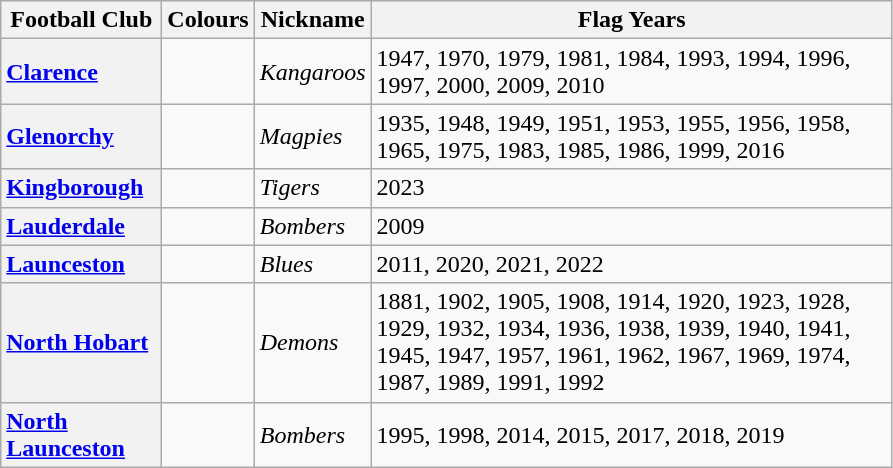<table class="wikitable sortable">
<tr>
<th width=100px>Football Club</th>
<th width=030px>Colours</th>
<th width=030px>Nickname</th>
<th width=340px>Flag Years</th>
</tr>
<tr>
<th style="text-align:left"><a href='#'>Clarence</a></th>
<td style="text-align:center;"></td>
<td><em>Kangaroos</em></td>
<td>1947, 1970, 1979, 1981, 1984, 1993, 1994, 1996, 1997, 2000, 2009, 2010</td>
</tr>
<tr>
<th style="text-align:left"><a href='#'>Glenorchy</a></th>
<td style="text-align:center;"></td>
<td><em>Magpies</em></td>
<td>1935, 1948, 1949, 1951, 1953, 1955, 1956, 1958,<br>1965, 1975, 1983, 1985, 1986, 1999, 2016</td>
</tr>
<tr>
<th style="text-align:left"><a href='#'>Kingborough</a></th>
<td style="text-align:center;"></td>
<td><em>Tigers</em></td>
<td>2023</td>
</tr>
<tr>
<th style="text-align:left"><a href='#'>Lauderdale</a></th>
<td style="text-align:center;"></td>
<td><em>Bombers</em></td>
<td>2009</td>
</tr>
<tr>
<th style="text-align:left"><a href='#'>Launceston</a></th>
<td style="text-align:center;"></td>
<td><em>Blues</em></td>
<td>2011, 2020, 2021, 2022</td>
</tr>
<tr>
<th style="text-align:left"><a href='#'>North Hobart</a></th>
<td style="text-align:center;"></td>
<td><em>Demons</em></td>
<td>1881, 1902, 1905, 1908, 1914, 1920, 1923, 1928, 1929, 1932, 1934, 1936, 1938, 1939, 1940, 1941, 1945, 1947, 1957, 1961, 1962, 1967, 1969, 1974, 1987, 1989, 1991, 1992</td>
</tr>
<tr>
<th style="text-align:left"><a href='#'>North Launceston</a></th>
<td style="text-align:center;"></td>
<td><em>Bombers</em></td>
<td>1995, 1998, 2014, 2015, 2017, 2018, 2019</td>
</tr>
</table>
